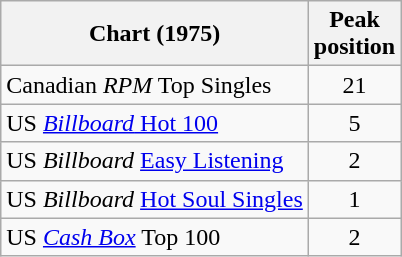<table class="wikitable sortable">
<tr>
<th>Chart (1975)</th>
<th>Peak<br>position</th>
</tr>
<tr>
<td>Canadian <em>RPM</em> Top Singles</td>
<td style="text-align:center;">21</td>
</tr>
<tr>
<td>US <a href='#'><em>Billboard</em> Hot 100</a></td>
<td style="text-align:center;">5</td>
</tr>
<tr>
<td>US <em>Billboard</em> <a href='#'>Easy Listening</a></td>
<td style="text-align:center;">2</td>
</tr>
<tr>
<td>US <em>Billboard</em> <a href='#'>Hot Soul Singles</a></td>
<td style="text-align:center;">1</td>
</tr>
<tr>
<td>US <em><a href='#'>Cash Box</a></em> Top 100</td>
<td style="text-align:center;">2</td>
</tr>
</table>
